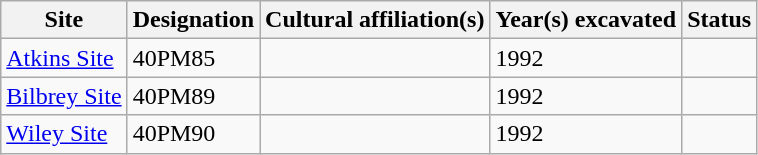<table class="wikitable">
<tr>
<th>Site</th>
<th>Designation</th>
<th>Cultural affiliation(s)</th>
<th>Year(s) excavated</th>
<th>Status</th>
</tr>
<tr>
<td><a href='#'>Atkins Site</a></td>
<td>40PM85</td>
<td></td>
<td>1992</td>
<td></td>
</tr>
<tr>
<td><a href='#'>Bilbrey Site</a></td>
<td>40PM89</td>
<td></td>
<td>1992</td>
<td></td>
</tr>
<tr>
<td><a href='#'>Wiley Site</a></td>
<td>40PM90</td>
<td></td>
<td>1992</td>
<td></td>
</tr>
</table>
